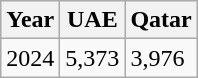<table class=wikitable style="text-align: left;">
<tr>
<th>Year</th>
<th>UAE</th>
<th>Qatar</th>
</tr>
<tr>
<td>2024</td>
<td>5,373</td>
<td>3,976</td>
</tr>
</table>
